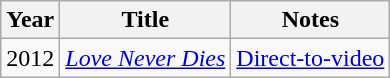<table class="wikitable">
<tr>
<th>Year</th>
<th>Title</th>
<th>Notes</th>
</tr>
<tr>
<td>2012</td>
<td><em><a href='#'>Love Never Dies</a></em></td>
<td><a href='#'>Direct-to-video</a></td>
</tr>
</table>
